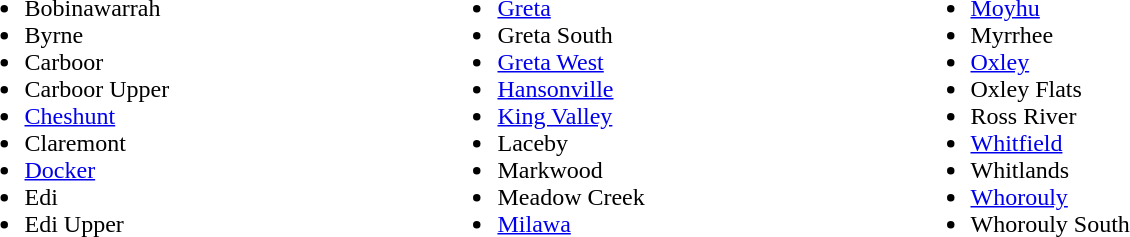<table width="75%">
<tr valign=top>
<td width="33%"><br><ul><li>Bobinawarrah</li><li>Byrne</li><li>Carboor</li><li>Carboor Upper</li><li><a href='#'>Cheshunt</a></li><li>Claremont</li><li><a href='#'>Docker</a></li><li>Edi</li><li>Edi Upper</li></ul></td>
<td width="33%"><br><ul><li><a href='#'>Greta</a></li><li>Greta South</li><li><a href='#'>Greta West</a></li><li><a href='#'>Hansonville</a></li><li><a href='#'>King Valley</a></li><li>Laceby</li><li>Markwood</li><li>Meadow Creek</li><li><a href='#'>Milawa</a></li></ul></td>
<td width="33%"><br><ul><li><a href='#'>Moyhu</a></li><li>Myrrhee</li><li><a href='#'>Oxley</a></li><li>Oxley Flats</li><li>Ross River</li><li><a href='#'>Whitfield</a></li><li>Whitlands</li><li><a href='#'>Whorouly</a></li><li>Whorouly South</li></ul></td>
</tr>
</table>
